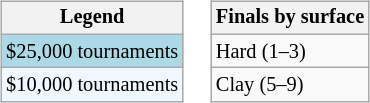<table>
<tr valign=top>
<td><br><table class=wikitable style="font-size:85%">
<tr>
<th>Legend</th>
</tr>
<tr style="background:lightblue;">
<td>$25,000 tournaments</td>
</tr>
<tr style="background:#f0f8ff;">
<td>$10,000 tournaments</td>
</tr>
</table>
</td>
<td><br><table class=wikitable style="font-size:85%">
<tr>
<th>Finals by surface</th>
</tr>
<tr>
<td>Hard (1–3)</td>
</tr>
<tr>
<td>Clay (5–9)</td>
</tr>
</table>
</td>
</tr>
</table>
